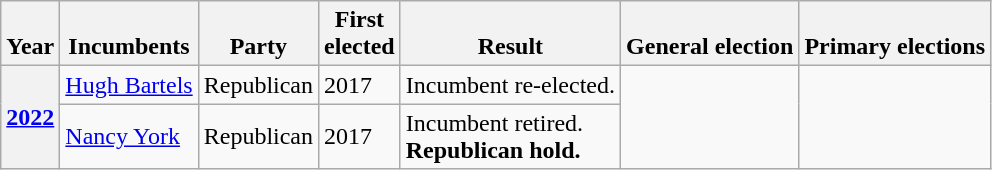<table class=wikitable>
<tr valign=bottom>
<th>Year</th>
<th>Incumbents</th>
<th>Party</th>
<th>First<br>elected</th>
<th>Result</th>
<th>General election</th>
<th>Primary elections</th>
</tr>
<tr>
<th rowspan=2><a href='#'>2022</a></th>
<td><a href='#'>Hugh Bartels</a></td>
<td>Republican</td>
<td>2017</td>
<td>Incumbent re-elected.</td>
<td rowspan=2 nowrap></td>
<td rowspan=2 nowrap></td>
</tr>
<tr>
<td><a href='#'>Nancy York</a></td>
<td>Republican</td>
<td>2017</td>
<td>Incumbent retired.<br><strong>Republican hold.</strong></td>
</tr>
</table>
